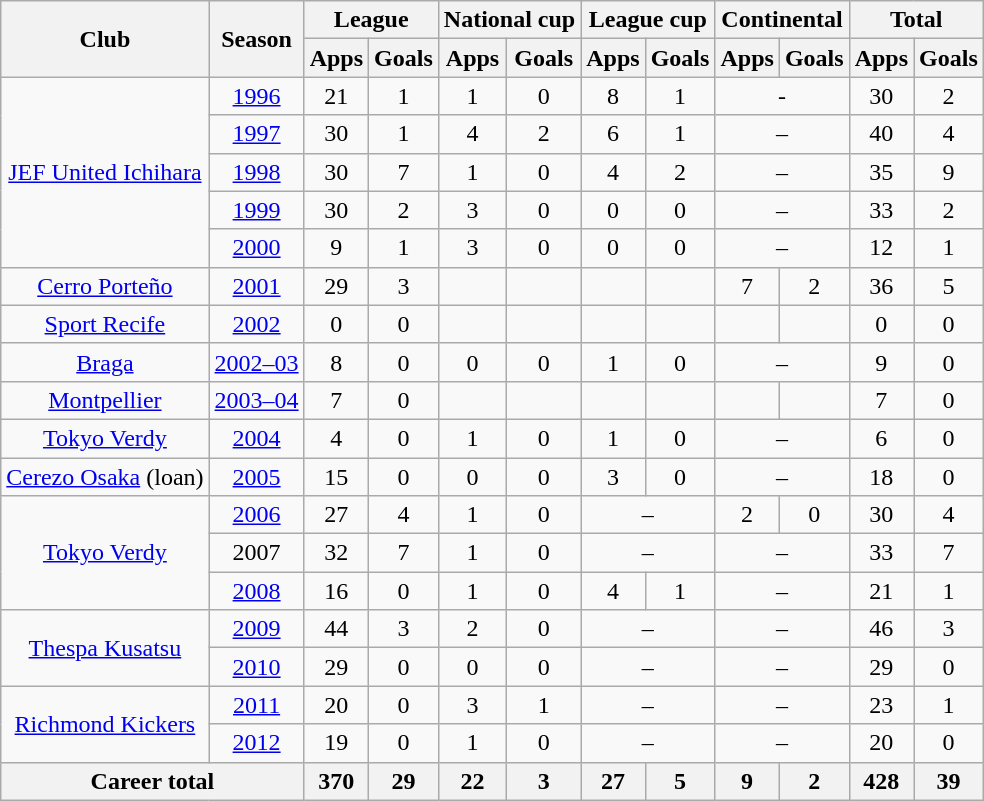<table class="wikitable" style="text-align:center">
<tr>
<th rowspan="2">Club</th>
<th rowspan="2">Season</th>
<th colspan="2">League</th>
<th colspan="2">National cup</th>
<th colspan="2">League cup</th>
<th colspan="2">Continental</th>
<th colspan="2">Total</th>
</tr>
<tr>
<th>Apps</th>
<th>Goals</th>
<th>Apps</th>
<th>Goals</th>
<th>Apps</th>
<th>Goals</th>
<th>Apps</th>
<th>Goals</th>
<th>Apps</th>
<th>Goals</th>
</tr>
<tr>
<td rowspan="5"><a href='#'>JEF United Ichihara</a></td>
<td><a href='#'>1996</a></td>
<td>21</td>
<td>1</td>
<td>1</td>
<td>0</td>
<td>8</td>
<td>1</td>
<td colspan="2">-</td>
<td>30</td>
<td>2</td>
</tr>
<tr>
<td><a href='#'>1997</a></td>
<td>30</td>
<td>1</td>
<td>4</td>
<td>2</td>
<td>6</td>
<td>1</td>
<td colspan="2">–</td>
<td>40</td>
<td>4</td>
</tr>
<tr>
<td><a href='#'>1998</a></td>
<td>30</td>
<td>7</td>
<td>1</td>
<td>0</td>
<td>4</td>
<td>2</td>
<td colspan="2">–</td>
<td>35</td>
<td>9</td>
</tr>
<tr>
<td><a href='#'>1999</a></td>
<td>30</td>
<td>2</td>
<td>3</td>
<td>0</td>
<td>0</td>
<td>0</td>
<td colspan="2">–</td>
<td>33</td>
<td>2</td>
</tr>
<tr>
<td><a href='#'>2000</a></td>
<td>9</td>
<td>1</td>
<td>3</td>
<td>0</td>
<td>0</td>
<td>0</td>
<td colspan="2">–</td>
<td>12</td>
<td>1</td>
</tr>
<tr>
<td><a href='#'>Cerro Porteño</a></td>
<td><a href='#'>2001</a></td>
<td>29</td>
<td>3</td>
<td></td>
<td></td>
<td></td>
<td></td>
<td>7</td>
<td>2</td>
<td>36</td>
<td>5</td>
</tr>
<tr>
<td><a href='#'>Sport Recife</a></td>
<td><a href='#'>2002</a></td>
<td>0</td>
<td>0</td>
<td></td>
<td></td>
<td></td>
<td></td>
<td></td>
<td></td>
<td>0</td>
<td>0</td>
</tr>
<tr>
<td><a href='#'>Braga</a></td>
<td><a href='#'>2002–03</a></td>
<td>8</td>
<td>0</td>
<td>0</td>
<td>0</td>
<td>1</td>
<td>0</td>
<td colspan="2">–</td>
<td>9</td>
<td>0</td>
</tr>
<tr>
<td><a href='#'>Montpellier</a></td>
<td><a href='#'>2003–04</a></td>
<td>7</td>
<td>0</td>
<td></td>
<td></td>
<td></td>
<td></td>
<td></td>
<td></td>
<td>7</td>
<td>0</td>
</tr>
<tr>
<td><a href='#'>Tokyo Verdy</a></td>
<td><a href='#'>2004</a></td>
<td>4</td>
<td>0</td>
<td>1</td>
<td>0</td>
<td>1</td>
<td>0</td>
<td colspan="2">–</td>
<td>6</td>
<td>0</td>
</tr>
<tr>
<td><a href='#'>Cerezo Osaka</a> (loan)</td>
<td><a href='#'>2005</a></td>
<td>15</td>
<td>0</td>
<td>0</td>
<td>0</td>
<td>3</td>
<td>0</td>
<td colspan="2">–</td>
<td>18</td>
<td>0</td>
</tr>
<tr>
<td rowspan="3"><a href='#'>Tokyo Verdy</a></td>
<td><a href='#'>2006</a></td>
<td>27</td>
<td>4</td>
<td>1</td>
<td>0</td>
<td colspan="2">–</td>
<td>2</td>
<td>0</td>
<td>30</td>
<td>4</td>
</tr>
<tr>
<td>2007</td>
<td>32</td>
<td>7</td>
<td>1</td>
<td>0</td>
<td colspan="2">–</td>
<td colspan="2">–</td>
<td>33</td>
<td>7</td>
</tr>
<tr>
<td><a href='#'>2008</a></td>
<td>16</td>
<td>0</td>
<td>1</td>
<td>0</td>
<td>4</td>
<td>1</td>
<td colspan="2">–</td>
<td>21</td>
<td>1</td>
</tr>
<tr>
<td rowspan="2"><a href='#'>Thespa Kusatsu</a></td>
<td><a href='#'>2009</a></td>
<td>44</td>
<td>3</td>
<td>2</td>
<td>0</td>
<td colspan="2">–</td>
<td colspan="2">–</td>
<td>46</td>
<td>3</td>
</tr>
<tr>
<td><a href='#'>2010</a></td>
<td>29</td>
<td>0</td>
<td>0</td>
<td>0</td>
<td colspan="2">–</td>
<td colspan="2">–</td>
<td>29</td>
<td>0</td>
</tr>
<tr>
<td rowspan="2"><a href='#'>Richmond Kickers</a></td>
<td><a href='#'>2011</a></td>
<td>20</td>
<td>0</td>
<td>3</td>
<td>1</td>
<td colspan="2">–</td>
<td colspan="2">–</td>
<td>23</td>
<td>1</td>
</tr>
<tr>
<td><a href='#'>2012</a></td>
<td>19</td>
<td>0</td>
<td>1</td>
<td>0</td>
<td colspan="2">–</td>
<td colspan="2">–</td>
<td>20</td>
<td>0</td>
</tr>
<tr>
<th colspan="2">Career total</th>
<th>370</th>
<th>29</th>
<th>22</th>
<th>3</th>
<th>27</th>
<th>5</th>
<th>9</th>
<th>2</th>
<th>428</th>
<th>39</th>
</tr>
</table>
